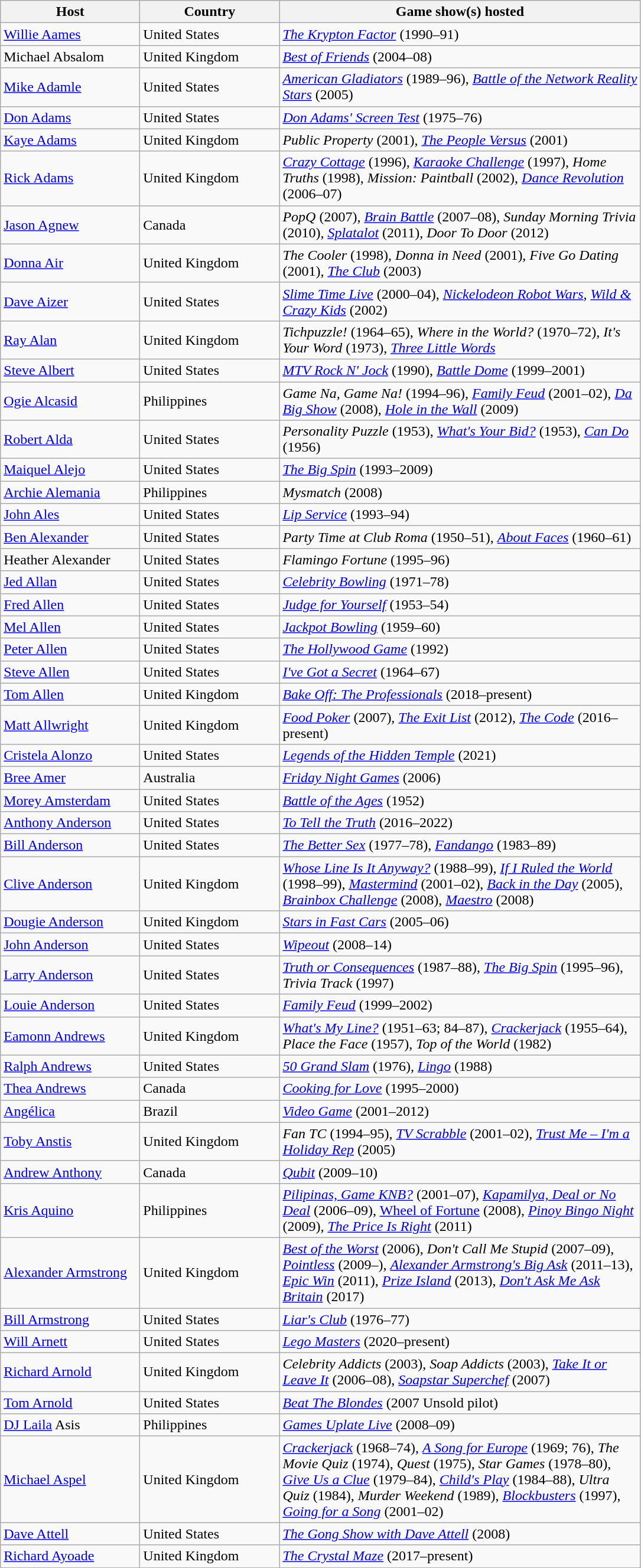<table class="wikitable sortable">
<tr ">
<th style="width:150px;">Host</th>
<th style="width:150px;">Country</th>
<th style="width:400px;">Game show(s) hosted</th>
</tr>
<tr>
<td><a href='#'>Willie Aames</a></td>
<td>United States</td>
<td><em><a href='#'>The Krypton Factor</a></em> (1990–91)</td>
</tr>
<tr>
<td>Michael Absalom</td>
<td>United Kingdom</td>
<td><em><a href='#'>Best of Friends</a></em> (2004–08)</td>
</tr>
<tr>
<td><a href='#'>Mike Adamle</a></td>
<td>United States</td>
<td><em><a href='#'>American Gladiators</a></em> (1989–96), <em><a href='#'>Battle of the Network Reality Stars</a></em> (2005)</td>
</tr>
<tr>
<td><a href='#'>Don Adams</a></td>
<td>United States</td>
<td><em><a href='#'>Don Adams' Screen Test</a></em> (1975–76)</td>
</tr>
<tr>
<td><a href='#'>Kaye Adams</a></td>
<td>United Kingdom</td>
<td><em>Public Property</em> (2001), <em><a href='#'>The People Versus</a></em> (2001)</td>
</tr>
<tr>
<td><a href='#'>Rick Adams</a></td>
<td>United Kingdom</td>
<td><em><a href='#'>Crazy Cottage</a></em> (1996), <em><a href='#'>Karaoke Challenge</a></em> (1997), <em>Home Truths</em> (1998), <em>Mission: Paintball</em> (2002), <em><a href='#'>Dance Revolution</a></em> (2006–07)</td>
</tr>
<tr>
<td><a href='#'>Jason Agnew</a></td>
<td>Canada</td>
<td><em>PopQ</em> (2007), <em><a href='#'>Brain Battle</a></em> (2007–08), <em>Sunday Morning Trivia</em> (2010), <em><a href='#'>Splatalot</a></em> (2011), <em>Door To Door</em> (2012)</td>
</tr>
<tr>
<td><a href='#'>Donna Air</a></td>
<td>United Kingdom</td>
<td><em>The Cooler</em> (1998), <em>Donna in Need</em> (2001), <em>Five Go Dating</em> (2001), <em><a href='#'>The Club</a></em> (2003)</td>
</tr>
<tr>
<td><a href='#'>Dave Aizer</a></td>
<td>United States</td>
<td><em><a href='#'>Slime Time Live</a></em> (2000–04), <em><a href='#'>Nickelodeon Robot Wars</a></em>, <em><a href='#'>Wild & Crazy Kids</a></em> (2002)</td>
</tr>
<tr>
<td><a href='#'>Ray Alan</a></td>
<td>United Kingdom</td>
<td><em>Tichpuzzle!</em> (1964–65), <em>Where in the World?</em> (1970–72), <em>It's Your Word</em> (1973), <em><a href='#'>Three Little Words</a></em></td>
</tr>
<tr>
<td><a href='#'>Steve Albert</a></td>
<td>United States</td>
<td><em><a href='#'>MTV Rock N' Jock</a></em> (1990), <em><a href='#'>Battle Dome</a></em> (1999–2001)</td>
</tr>
<tr>
<td><a href='#'>Ogie Alcasid</a></td>
<td>Philippines</td>
<td><em>Game Na, Game Na!</em> (1994–96), <em><a href='#'>Family Feud</a></em> (2001–02), <em><a href='#'>Da Big Show</a></em> (2008), <em><a href='#'>Hole in the Wall</a></em> (2009)</td>
</tr>
<tr>
<td><a href='#'>Robert Alda</a></td>
<td>United States</td>
<td><em>Personality Puzzle</em> (1953), <em><a href='#'>What's Your Bid?</a></em> (1953), <em><a href='#'>Can Do</a></em> (1956)</td>
</tr>
<tr>
<td><a href='#'>Maiquel Alejo</a></td>
<td>United States</td>
<td><em><a href='#'>The Big Spin</a></em> (1993–2009)</td>
</tr>
<tr>
<td><a href='#'>Archie Alemania</a></td>
<td>Philippines</td>
<td><em>Mysmatch</em> (2008)</td>
</tr>
<tr>
<td><a href='#'>John Ales</a></td>
<td>United States</td>
<td><em><a href='#'>Lip Service</a></em> (1993–94)</td>
</tr>
<tr>
<td><a href='#'>Ben Alexander</a></td>
<td>United States</td>
<td><em>Party Time at Club Roma</em> (1950–51), <em><a href='#'>About Faces</a></em> (1960–61)</td>
</tr>
<tr>
<td>Heather Alexander</td>
<td>United States</td>
<td><em>Flamingo Fortune</em> (1995–96)</td>
</tr>
<tr>
<td><a href='#'>Jed Allan</a></td>
<td>United States</td>
<td><em><a href='#'>Celebrity Bowling</a></em> (1971–78)</td>
</tr>
<tr>
<td><a href='#'>Fred Allen</a></td>
<td>United States</td>
<td><em><a href='#'>Judge for Yourself</a></em> (1953–54)</td>
</tr>
<tr>
<td><a href='#'>Mel Allen</a></td>
<td>United States</td>
<td><em><a href='#'>Jackpot Bowling</a></em> (1959–60)</td>
</tr>
<tr>
<td><a href='#'>Peter Allen</a></td>
<td>United States</td>
<td><em><a href='#'>The Hollywood Game</a></em> (1992)</td>
</tr>
<tr>
<td><a href='#'>Steve Allen</a></td>
<td>United States</td>
<td><em><a href='#'>I've Got a Secret</a></em> (1964–67)</td>
</tr>
<tr>
<td><a href='#'>Tom Allen</a></td>
<td>United Kingdom</td>
<td><em><a href='#'>Bake Off: The Professionals</a></em> (2018–present)</td>
</tr>
<tr>
<td><a href='#'>Matt Allwright</a></td>
<td>United Kingdom</td>
<td><em><a href='#'>Food Poker</a></em> (2007), <em><a href='#'>The Exit List</a></em> (2012), <em><a href='#'>The Code</a></em> (2016–present)</td>
</tr>
<tr>
<td><a href='#'>Cristela Alonzo</a></td>
<td>United States</td>
<td><em><a href='#'>Legends of the Hidden Temple</a></em> (2021)</td>
</tr>
<tr>
<td><a href='#'>Bree Amer</a></td>
<td>Australia</td>
<td><em><a href='#'>Friday Night Games</a></em> (2006)</td>
</tr>
<tr>
<td><a href='#'>Morey Amsterdam</a></td>
<td>United States</td>
<td><em><a href='#'>Battle of the Ages</a></em> (1952)</td>
</tr>
<tr>
<td><a href='#'>Anthony Anderson</a></td>
<td>United States</td>
<td><em><a href='#'>To Tell the Truth</a></em> (2016–2022)</td>
</tr>
<tr>
<td><a href='#'>Bill Anderson</a></td>
<td>United States</td>
<td><em><a href='#'>The Better Sex</a></em> (1977–78), <em><a href='#'>Fandango</a></em> (1983–89)</td>
</tr>
<tr>
<td><a href='#'>Clive Anderson</a></td>
<td>United Kingdom</td>
<td><em><a href='#'>Whose Line Is It Anyway?</a></em> (1988–99), <em><a href='#'>If I Ruled the World</a></em> (1998–99), <em><a href='#'>Mastermind</a></em> (2001–02), <em><a href='#'>Back in the Day</a></em> (2005), <em><a href='#'>Brainbox Challenge</a></em> (2008), <em><a href='#'>Maestro</a></em> (2008)</td>
</tr>
<tr>
<td><a href='#'>Dougie Anderson</a></td>
<td>United Kingdom</td>
<td><em><a href='#'>Stars in Fast Cars</a></em> (2005–06)</td>
</tr>
<tr>
<td><a href='#'>John Anderson</a></td>
<td>United States</td>
<td><em><a href='#'>Wipeout</a></em> (2008–14)</td>
</tr>
<tr>
<td><a href='#'>Larry Anderson</a></td>
<td>United States</td>
<td><em><a href='#'>Truth or Consequences</a></em> (1987–88), <em><a href='#'>The Big Spin</a></em> (1995–96), <em>Trivia Track</em> (1997)</td>
</tr>
<tr>
<td><a href='#'>Louie Anderson</a></td>
<td>United States</td>
<td><em><a href='#'>Family Feud</a></em> (1999–2002)</td>
</tr>
<tr>
<td><a href='#'>Eamonn Andrews</a></td>
<td>United Kingdom</td>
<td><em><a href='#'>What's My Line?</a></em> (1951–63; 84–87), <em><a href='#'>Crackerjack</a></em> (1955–64), <em>Place the Face</em> (1957), <em>Top of the World</em> (1982)</td>
</tr>
<tr>
<td><a href='#'>Ralph Andrews</a></td>
<td>United States</td>
<td><em><a href='#'>50 Grand Slam</a></em> (1976), <em><a href='#'>Lingo</a></em> (1988)</td>
</tr>
<tr>
<td><a href='#'>Thea Andrews</a></td>
<td>Canada</td>
<td><em><a href='#'>Cooking for Love</a></em> (1995–2000)</td>
</tr>
<tr>
<td><a href='#'>Angélica</a></td>
<td>Brazil</td>
<td><em><a href='#'>Video Game</a></em> (2001–2012)</td>
</tr>
<tr>
<td><a href='#'>Toby Anstis</a></td>
<td>United Kingdom</td>
<td><em>Fan TC</em> (1994–95), <em><a href='#'>TV Scrabble</a></em> (2001–02), <em><a href='#'>Trust Me – I'm a Holiday Rep</a></em> (2005)</td>
</tr>
<tr>
<td><a href='#'>Andrew Anthony</a></td>
<td>Canada</td>
<td><em><a href='#'>Qubit</a></em> (2009–10)</td>
</tr>
<tr>
<td><a href='#'>Kris Aquino</a></td>
<td>Philippines</td>
<td><em><a href='#'>Pilipinas, Game KNB?</a></em> (2001–07), <em><a href='#'>Kapamilya, Deal or No Deal</a></em> (2006–09), <a href='#'>Wheel of Fortune</a> (2008), <em><a href='#'>Pinoy Bingo Night</a></em> (2009), <em><a href='#'>The Price Is Right</a></em> (2011)</td>
</tr>
<tr>
<td><a href='#'>Alexander Armstrong</a></td>
<td>United Kingdom</td>
<td><em><a href='#'>Best of the Worst</a></em> (2006), <em>Don't Call Me Stupid</em> (2007–09), <em><a href='#'>Pointless</a></em> (2009–), <em><a href='#'>Alexander Armstrong's Big Ask</a></em> (2011–13), <em><a href='#'>Epic Win</a></em> (2011), <em><a href='#'>Prize Island</a></em> (2013), <em><a href='#'>Don't Ask Me Ask Britain</a></em> (2017)</td>
</tr>
<tr>
<td><a href='#'>Bill Armstrong</a></td>
<td>United States</td>
<td><em><a href='#'>Liar's Club</a></em> (1976–77)</td>
</tr>
<tr>
<td><a href='#'>Will Arnett</a></td>
<td>United States</td>
<td><em><a href='#'>Lego Masters</a></em> (2020–present)</td>
</tr>
<tr>
<td><a href='#'>Richard Arnold</a></td>
<td>United Kingdom</td>
<td><em>Celebrity Addicts</em> (2003), <em>Soap Addicts</em> (2003), <em><a href='#'>Take It or Leave It</a></em> (2006–08), <em><a href='#'>Soapstar Superchef</a></em> (2007)</td>
</tr>
<tr>
<td><a href='#'>Tom Arnold</a></td>
<td>United States</td>
<td><em><a href='#'>Beat The Blondes</a></em> (2007 Unsold pilot)</td>
</tr>
<tr>
<td><a href='#'>DJ Laila</a> Asis</td>
<td>Philippines</td>
<td><em><a href='#'>Games Uplate Live</a></em> (2008–09)</td>
</tr>
<tr>
<td><a href='#'>Michael Aspel</a></td>
<td>United Kingdom</td>
<td><em><a href='#'>Crackerjack</a></em> (1968–74), <em><a href='#'>A Song for Europe</a></em> (1969; 76), <em>The Movie Quiz</em> (1974), <em>Quest</em> (1975), <em>Star Games</em> (1978–80), <em><a href='#'>Give Us a Clue</a></em> (1979–84), <em><a href='#'>Child's Play</a></em> (1984–88), <em>Ultra Quiz</em> (1984), <em>Murder Weekend</em> (1989), <em><a href='#'>Blockbusters</a></em> (1997), <em><a href='#'>Going for a Song</a></em> (2001–02)</td>
</tr>
<tr>
<td><a href='#'>Dave Attell</a></td>
<td>United States</td>
<td><em><a href='#'>The Gong Show with Dave Attell</a></em> (2008)</td>
</tr>
<tr>
<td><a href='#'>Richard Ayoade</a></td>
<td>United Kingdom</td>
<td><em><a href='#'>The Crystal Maze</a></em> (2017–present)</td>
</tr>
</table>
